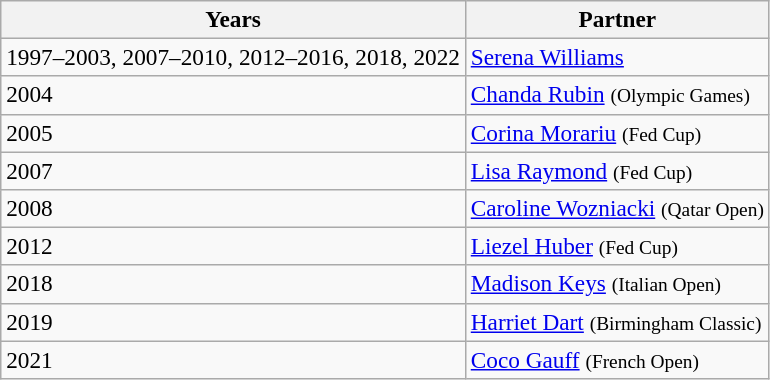<table class=wikitable style=font-size:97%>
<tr>
<th>Years</th>
<th>Partner</th>
</tr>
<tr>
<td>1997–2003, 2007–2010, 2012–2016, 2018, 2022</td>
<td> <a href='#'>Serena Williams</a></td>
</tr>
<tr>
<td>2004</td>
<td> <a href='#'>Chanda Rubin</a> <small>(Olympic Games)</small></td>
</tr>
<tr>
<td>2005</td>
<td> <a href='#'>Corina Morariu</a> <small>(Fed Cup)</small></td>
</tr>
<tr>
<td>2007</td>
<td> <a href='#'>Lisa Raymond</a> <small>(Fed Cup)</small></td>
</tr>
<tr>
<td>2008</td>
<td> <a href='#'>Caroline Wozniacki</a> <small>(Qatar Open)</small></td>
</tr>
<tr>
<td>2012</td>
<td> <a href='#'>Liezel Huber</a> <small>(Fed Cup)</small></td>
</tr>
<tr>
<td>2018</td>
<td> <a href='#'>Madison Keys</a> <small>(Italian Open)</small></td>
</tr>
<tr>
<td>2019</td>
<td>  <a href='#'>Harriet Dart</a> <small>(Birmingham Classic)</small></td>
</tr>
<tr>
<td>2021</td>
<td> <a href='#'>Coco Gauff</a> <small>(French Open)</small></td>
</tr>
</table>
